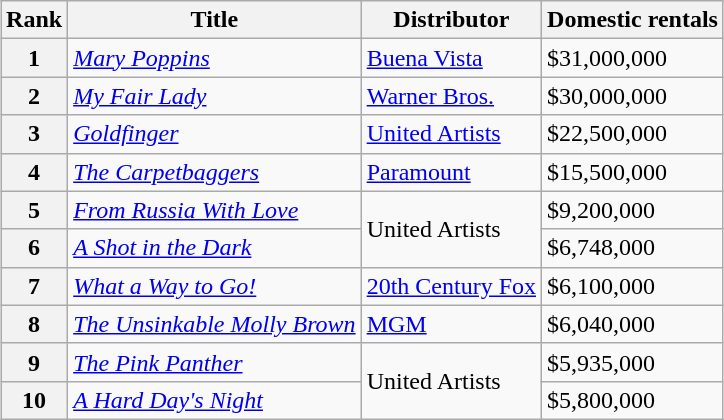<table class="wikitable sortable" style="margin:auto; margin:auto;">
<tr>
<th>Rank</th>
<th>Title</th>
<th>Distributor</th>
<th>Domestic rentals</th>
</tr>
<tr>
<th style="text-align:center;">1</th>
<td><em><a href='#'>Mary Poppins</a></em></td>
<td><a href='#'>Buena Vista</a></td>
<td>$31,000,000</td>
</tr>
<tr>
<th style="text-align:center;">2</th>
<td><em><a href='#'>My Fair Lady</a></em></td>
<td><a href='#'>Warner Bros.</a></td>
<td>$30,000,000</td>
</tr>
<tr>
<th style="text-align:center;">3</th>
<td><em><a href='#'>Goldfinger</a></em></td>
<td><a href='#'>United Artists</a></td>
<td>$22,500,000</td>
</tr>
<tr>
<th style="text-align:center;">4</th>
<td><em><a href='#'>The Carpetbaggers</a></em></td>
<td><a href='#'>Paramount</a></td>
<td>$15,500,000</td>
</tr>
<tr>
<th style="text-align:center;">5</th>
<td><em><a href='#'>From Russia With Love</a></em></td>
<td rowspan="2">United Artists</td>
<td>$9,200,000</td>
</tr>
<tr>
<th style="text-align:center;">6</th>
<td><em><a href='#'>A Shot in the Dark</a></em></td>
<td>$6,748,000</td>
</tr>
<tr>
<th style="text-align:center;">7</th>
<td><em><a href='#'>What a Way to Go!</a></em></td>
<td><a href='#'>20th Century Fox</a></td>
<td>$6,100,000</td>
</tr>
<tr>
<th style="text-align:center;">8</th>
<td><em><a href='#'>The Unsinkable Molly Brown</a></em></td>
<td><a href='#'>MGM</a></td>
<td>$6,040,000</td>
</tr>
<tr>
<th style="text-align:center;">9</th>
<td><em><a href='#'>The Pink Panther</a></em></td>
<td rowspan="2">United Artists</td>
<td>$5,935,000</td>
</tr>
<tr>
<th style="text-align:center;">10</th>
<td><em><a href='#'>A Hard Day's Night</a></em></td>
<td>$5,800,000</td>
</tr>
</table>
